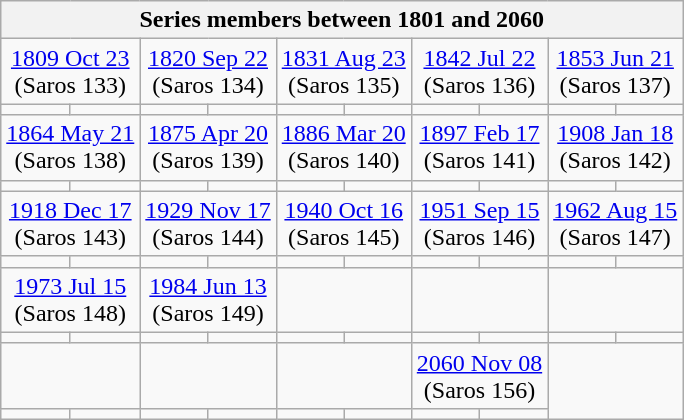<table class="wikitable mw-collapsible mw-collapsed">
<tr>
<th colspan=10>Series members between 1801 and 2060</th>
</tr>
<tr>
<td colspan=2 style="text-align:center;"><a href='#'>1809 Oct 23</a><br>(Saros 133)</td>
<td colspan=2 style="text-align:center;"><a href='#'>1820 Sep 22</a><br>(Saros 134)</td>
<td colspan=2 style="text-align:center;"><a href='#'>1831 Aug 23</a><br>(Saros 135)</td>
<td colspan=2 style="text-align:center;"><a href='#'>1842 Jul 22</a><br>(Saros 136)</td>
<td colspan=2 style="text-align:center;"><a href='#'>1853 Jun 21</a><br>(Saros 137)</td>
</tr>
<tr>
<td></td>
<td></td>
<td></td>
<td></td>
<td></td>
<td></td>
<td></td>
<td></td>
<td></td>
<td></td>
</tr>
<tr>
<td colspan=2 style="text-align:center;"><a href='#'>1864 May 21</a><br>(Saros 138)</td>
<td colspan=2 style="text-align:center;"><a href='#'>1875 Apr 20</a><br>(Saros 139)</td>
<td colspan=2 style="text-align:center;"><a href='#'>1886 Mar 20</a><br>(Saros 140)</td>
<td colspan=2 style="text-align:center;"><a href='#'>1897 Feb 17</a><br>(Saros 141)</td>
<td colspan=2 style="text-align:center;"><a href='#'>1908 Jan 18</a><br>(Saros 142)</td>
</tr>
<tr>
<td></td>
<td></td>
<td></td>
<td></td>
<td></td>
<td></td>
<td></td>
<td></td>
<td></td>
<td></td>
</tr>
<tr>
<td colspan=2 style="text-align:center;"><a href='#'>1918 Dec 17</a><br>(Saros 143)</td>
<td colspan=2 style="text-align:center;"><a href='#'>1929 Nov 17</a><br>(Saros 144)</td>
<td colspan=2 style="text-align:center;"><a href='#'>1940 Oct 16</a><br>(Saros 145)</td>
<td colspan=2 style="text-align:center;"><a href='#'>1951 Sep 15</a><br>(Saros 146)</td>
<td colspan=2 style="text-align:center;"><a href='#'>1962 Aug 15</a><br>(Saros 147)</td>
</tr>
<tr>
<td></td>
<td></td>
<td></td>
<td></td>
<td></td>
<td></td>
<td></td>
<td></td>
<td></td>
<td></td>
</tr>
<tr>
<td colspan=2 style="text-align:center;"><a href='#'>1973 Jul 15</a><br>(Saros 148)</td>
<td colspan=2 style="text-align:center;"><a href='#'>1984 Jun 13</a><br>(Saros 149)</td>
<td colspan=2 style="text-align:center;"></td>
<td colspan=2 style="text-align:center;"></td>
<td colspan=2 style="text-align:center;"></td>
</tr>
<tr>
<td></td>
<td></td>
<td></td>
<td></td>
<td></td>
<td></td>
<td></td>
<td></td>
<td></td>
<td></td>
</tr>
<tr>
<td colspan=2 style="text-align:center;"></td>
<td colspan=2 style="text-align:center;"></td>
<td colspan=2 style="text-align:center;"></td>
<td colspan=2 style="text-align:center;"><a href='#'>2060 Nov 08</a><br>(Saros 156)</td>
</tr>
<tr>
<td></td>
<td></td>
<td></td>
<td></td>
<td></td>
<td></td>
<td></td>
<td></td>
</tr>
</table>
